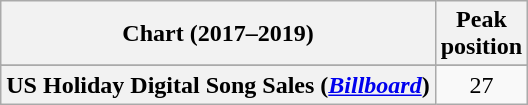<table class="wikitable sortable plainrowheaders" style="text-align:center">
<tr>
<th scope="col">Chart (2017–2019)</th>
<th scope="col">Peak<br> position</th>
</tr>
<tr>
</tr>
<tr>
</tr>
<tr>
</tr>
<tr>
<th scope="row">US Holiday Digital Song Sales (<a href='#'><em>Billboard</em></a>)</th>
<td style="text-align:center">27</td>
</tr>
</table>
